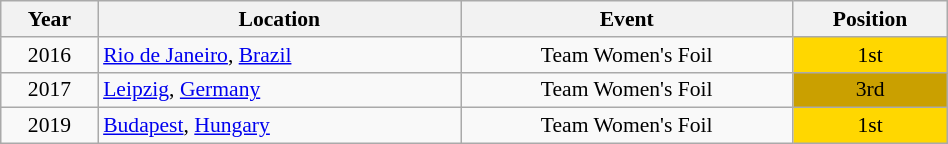<table class="wikitable" width="50%" style="font-size:90%; text-align:center;">
<tr>
<th>Year</th>
<th>Location</th>
<th>Event</th>
<th>Position</th>
</tr>
<tr>
<td>2016</td>
<td rowspan="1" align="left"> <a href='#'>Rio de Janeiro</a>, <a href='#'>Brazil</a></td>
<td>Team Women's Foil</td>
<td bgcolor="gold">1st</td>
</tr>
<tr>
<td rowspan="1">2017</td>
<td rowspan="1" align="left"> <a href='#'>Leipzig</a>, <a href='#'>Germany</a></td>
<td>Team Women's Foil</td>
<td bgcolor="caramel">3rd</td>
</tr>
<tr>
<td>2019</td>
<td rowspan="1" align="left"> <a href='#'>Budapest</a>, <a href='#'>Hungary</a></td>
<td>Team Women's Foil</td>
<td bgcolor="gold">1st</td>
</tr>
</table>
